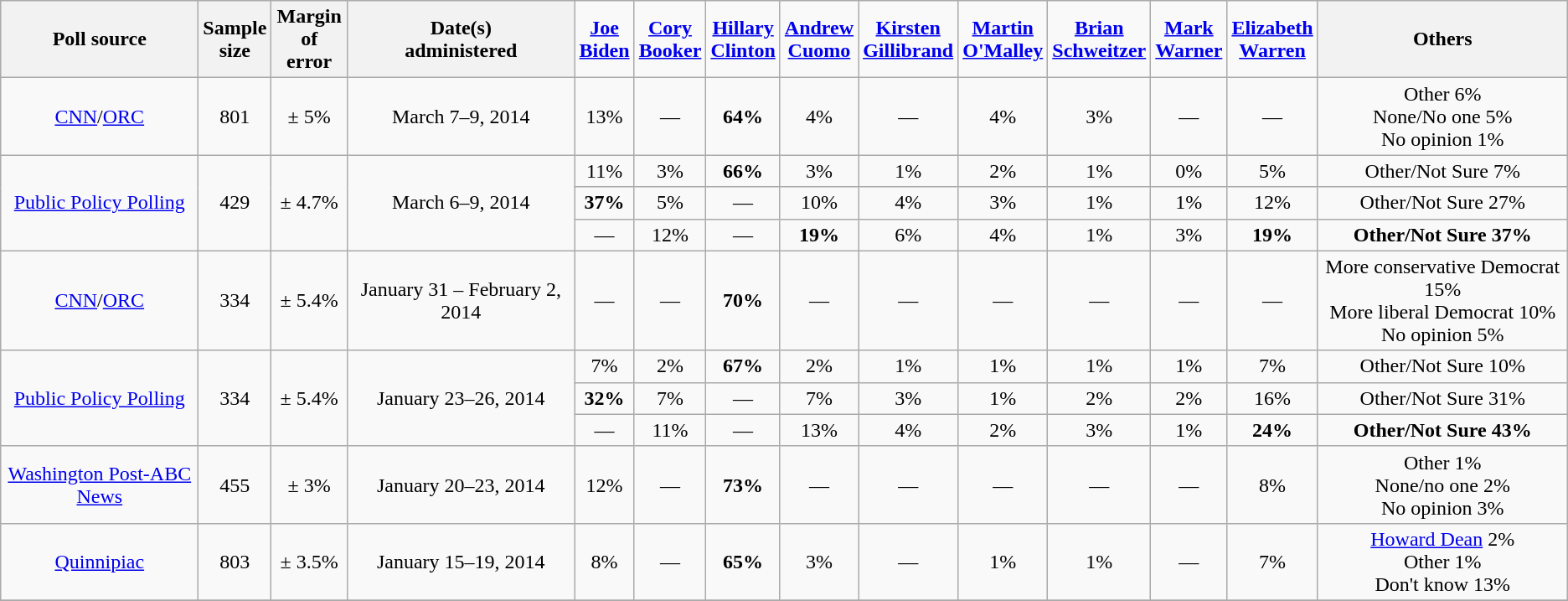<table class="wikitable" style="text-align:center">
<tr>
<th style="width:150px;">Poll source</th>
<th>Sample<br>size</th>
<th>Margin<br> of error</th>
<th>Date(s)<br> administered</th>
<td><strong><a href='#'>Joe<br>Biden</a></strong></td>
<td><strong><a href='#'>Cory<br>Booker</a></strong></td>
<td><strong><a href='#'>Hillary<br>Clinton</a></strong></td>
<td><strong><a href='#'>Andrew<br>Cuomo</a></strong></td>
<td><strong><a href='#'>Kirsten<br>Gillibrand</a></strong></td>
<td><strong><a href='#'>Martin<br>O'Malley</a></strong></td>
<td><strong><a href='#'>Brian<br>Schweitzer</a></strong></td>
<td><strong><a href='#'>Mark<br>Warner</a></strong></td>
<td><strong><a href='#'>Elizabeth<br>Warren</a></strong></td>
<th>Others</th>
</tr>
<tr>
<td><a href='#'>CNN</a>/<a href='#'>ORC</a></td>
<td>801</td>
<td>± 5%</td>
<td>March 7–9, 2014</td>
<td>13%</td>
<td>—</td>
<td><strong>64%</strong></td>
<td>4%</td>
<td>—</td>
<td>4%</td>
<td>3%</td>
<td>—</td>
<td>—</td>
<td>Other 6%<br>None/No one 5%<br>No opinion 1%</td>
</tr>
<tr>
<td rowspan=3><a href='#'>Public Policy Polling</a></td>
<td rowspan=3>429</td>
<td rowspan=3>± 4.7%</td>
<td rowspan=3>March 6–9, 2014</td>
<td>11%</td>
<td>3%</td>
<td><strong>66%</strong></td>
<td>3%</td>
<td>1%</td>
<td>2%</td>
<td>1%</td>
<td>0%</td>
<td>5%</td>
<td>Other/Not Sure 7%</td>
</tr>
<tr>
<td><strong>37%</strong></td>
<td>5%</td>
<td>—</td>
<td>10%</td>
<td>4%</td>
<td>3%</td>
<td>1%</td>
<td>1%</td>
<td>12%</td>
<td>Other/Not Sure 27%</td>
</tr>
<tr>
<td>—</td>
<td>12%</td>
<td>—</td>
<td><strong>19%</strong></td>
<td>6%</td>
<td>4%</td>
<td>1%</td>
<td>3%</td>
<td><strong>19%</strong></td>
<td><span><strong>Other/Not Sure 37%</strong></span></td>
</tr>
<tr>
<td><a href='#'>CNN</a>/<a href='#'>ORC</a></td>
<td>334</td>
<td>± 5.4%</td>
<td>January 31 – February 2, 2014</td>
<td>—</td>
<td>—</td>
<td><strong>70%</strong></td>
<td>—</td>
<td>—</td>
<td>—</td>
<td>—</td>
<td>—</td>
<td>—</td>
<td>More conservative Democrat 15%<br>More liberal Democrat 10%<br>No opinion 5%</td>
</tr>
<tr>
<td rowspan=3><a href='#'>Public Policy Polling</a></td>
<td rowspan=3>334</td>
<td rowspan=3>± 5.4%</td>
<td rowspan=3>January 23–26, 2014</td>
<td>7%</td>
<td>2%</td>
<td><strong>67%</strong></td>
<td>2%</td>
<td>1%</td>
<td>1%</td>
<td>1%</td>
<td>1%</td>
<td>7%</td>
<td>Other/Not Sure 10%</td>
</tr>
<tr>
<td><strong>32%</strong></td>
<td>7%</td>
<td>—</td>
<td>7%</td>
<td>3%</td>
<td>1%</td>
<td>2%</td>
<td>2%</td>
<td>16%</td>
<td>Other/Not Sure 31%</td>
</tr>
<tr>
<td>—</td>
<td>11%</td>
<td>—</td>
<td>13%</td>
<td>4%</td>
<td>2%</td>
<td>3%</td>
<td>1%</td>
<td><strong>24%</strong></td>
<td><span><strong>Other/Not Sure 43%</strong></span></td>
</tr>
<tr>
<td><a href='#'>Washington Post-ABC News</a></td>
<td>455</td>
<td>± 3%</td>
<td>January 20–23, 2014</td>
<td>12%</td>
<td>—</td>
<td><strong>73%</strong></td>
<td>—</td>
<td>—</td>
<td>—</td>
<td>—</td>
<td>—</td>
<td>8%</td>
<td>Other 1%<br>None/no one 2%<br>No opinion 3%</td>
</tr>
<tr>
<td><a href='#'>Quinnipiac</a></td>
<td>803</td>
<td>± 3.5%</td>
<td>January 15–19, 2014</td>
<td>8%</td>
<td>—</td>
<td><strong>65%</strong></td>
<td>3%</td>
<td>—</td>
<td>1%</td>
<td>1%</td>
<td>—</td>
<td>7%</td>
<td><a href='#'>Howard Dean</a> 2%<br>Other 1%<br>Don't know 13%</td>
</tr>
<tr>
</tr>
</table>
